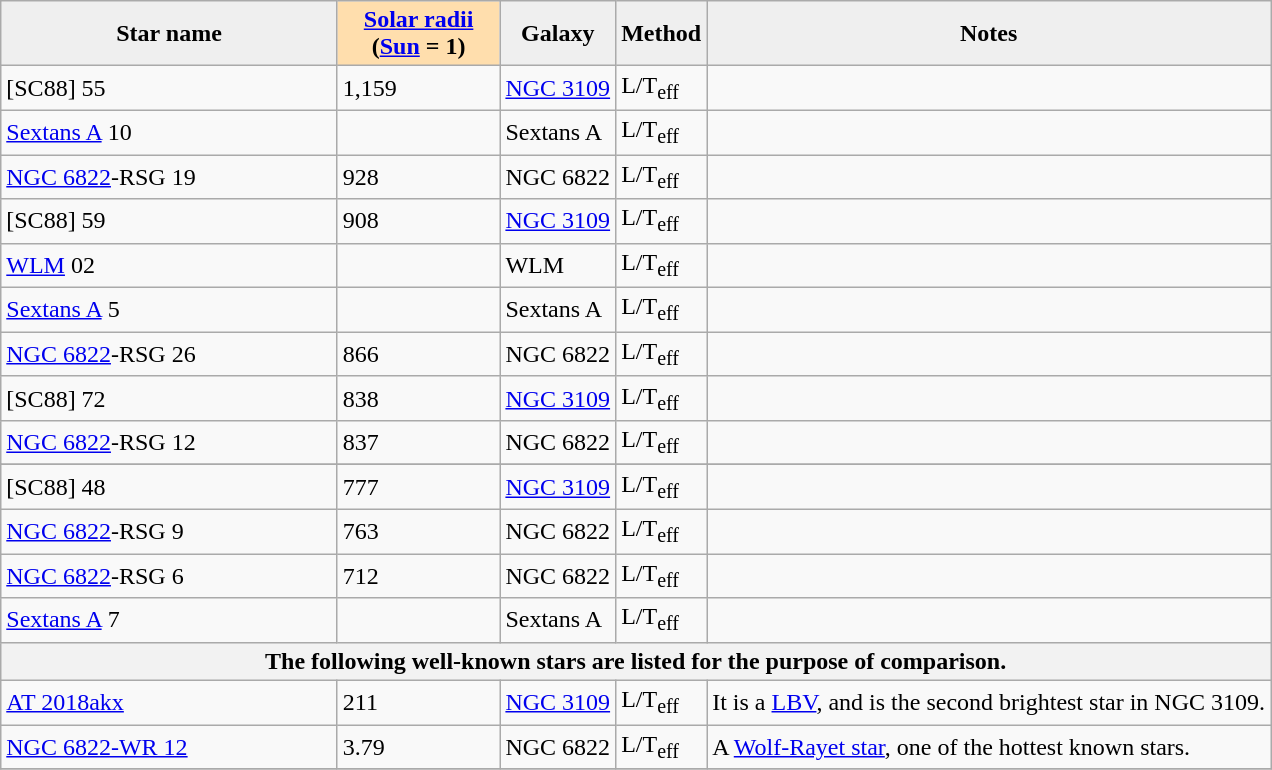<table class="wikitable sortable">
<tr>
<th style="background:#efefef; white-space:nobr" width=217px>Star name</th>
<th style="background:#ffdead;" width=101px><a href='#'>Solar radii</a><br>(<a href='#'>Sun</a> = 1)</th>
<th style="background:#efefef">Galaxy</th>
<th style="background:#efefef">Method</th>
<th style="background:#efefef">Notes</th>
</tr>
<tr>
<td>[SC88] 55</td>
<td>1,159</td>
<td><a href='#'>NGC 3109</a></td>
<td>L/T<sub>eff</sub></td>
<td></td>
</tr>
<tr>
<td><a href='#'>Sextans A</a> 10</td>
<td></td>
<td>Sextans A</td>
<td>L/T<sub>eff</sub></td>
<td></td>
</tr>
<tr>
<td><a href='#'>NGC 6822</a>-RSG 19</td>
<td>928</td>
<td>NGC 6822</td>
<td>L/T<sub>eff</sub></td>
<td></td>
</tr>
<tr>
<td>[SC88] 59</td>
<td>908</td>
<td><a href='#'>NGC 3109</a></td>
<td>L/T<sub>eff</sub></td>
<td></td>
</tr>
<tr>
<td><a href='#'>WLM</a> 02</td>
<td></td>
<td>WLM</td>
<td>L/T<sub>eff</sub></td>
<td></td>
</tr>
<tr>
<td><a href='#'>Sextans A</a> 5</td>
<td></td>
<td>Sextans A</td>
<td>L/T<sub>eff</sub></td>
<td></td>
</tr>
<tr>
<td><a href='#'>NGC 6822</a>-RSG 26</td>
<td>866</td>
<td>NGC 6822</td>
<td>L/T<sub>eff</sub></td>
<td></td>
</tr>
<tr>
<td>[SC88] 72</td>
<td>838</td>
<td><a href='#'>NGC 3109</a></td>
<td>L/T<sub>eff</sub></td>
<td></td>
</tr>
<tr>
<td><a href='#'>NGC 6822</a>-RSG 12</td>
<td>837</td>
<td>NGC 6822</td>
<td>L/T<sub>eff</sub></td>
<td></td>
</tr>
<tr>
</tr>
<tr>
<td>[SC88] 48</td>
<td>777</td>
<td><a href='#'>NGC 3109</a></td>
<td>L/T<sub>eff</sub></td>
<td></td>
</tr>
<tr>
<td><a href='#'>NGC 6822</a>-RSG 9</td>
<td>763</td>
<td>NGC 6822</td>
<td>L/T<sub>eff</sub></td>
<td></td>
</tr>
<tr>
<td><a href='#'>NGC 6822</a>-RSG 6</td>
<td>712</td>
<td>NGC 6822</td>
<td>L/T<sub>eff</sub></td>
<td></td>
</tr>
<tr>
<td><a href='#'>Sextans A</a> 7</td>
<td></td>
<td>Sextans A</td>
<td>L/T<sub>eff</sub></td>
</tr>
<tr>
<th colspan="5">The following well-known stars are listed for the purpose of comparison.</th>
</tr>
<tr>
<td><a href='#'>AT 2018akx</a></td>
<td>211</td>
<td><a href='#'>NGC 3109</a></td>
<td>L/T<sub>eff</sub></td>
<td>It is a <a href='#'>LBV</a>, and is the second brightest star in NGC 3109.</td>
</tr>
<tr>
<td><a href='#'>NGC 6822-WR 12</a></td>
<td>3.79</td>
<td>NGC 6822</td>
<td>L/T<sub>eff</sub></td>
<td>A <a href='#'>Wolf-Rayet star</a>, one of the hottest known stars.</td>
</tr>
<tr>
</tr>
</table>
